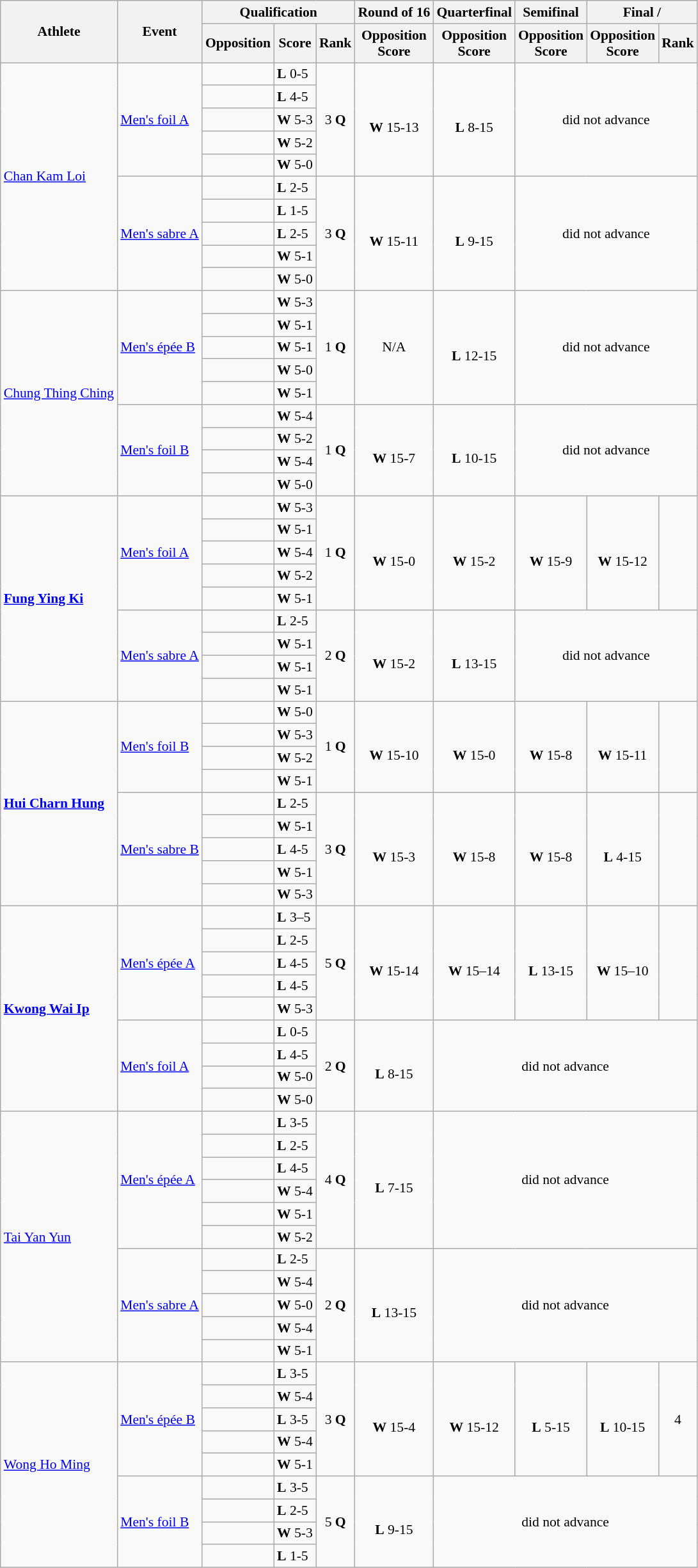<table class=wikitable style="font-size:90%">
<tr>
<th rowspan="2">Athlete</th>
<th rowspan="2">Event</th>
<th colspan="3">Qualification</th>
<th>Round of 16</th>
<th>Quarterfinal</th>
<th>Semifinal</th>
<th colspan="2">Final / </th>
</tr>
<tr>
<th>Opposition</th>
<th>Score</th>
<th>Rank</th>
<th>Opposition<br>Score</th>
<th>Opposition<br>Score</th>
<th>Opposition<br>Score</th>
<th>Opposition<br>Score</th>
<th>Rank</th>
</tr>
<tr>
<td rowspan=10><a href='#'>Chan Kam Loi</a></td>
<td rowspan=5><a href='#'>Men's foil A</a></td>
<td></td>
<td><strong>L</strong> 0-5</td>
<td align="center" rowspan=5>3 <strong>Q</strong></td>
<td align="center" rowspan=5><br><strong>W</strong> 15-13</td>
<td align="center" rowspan=5><br><strong>L</strong> 8-15</td>
<td align="center" rowspan=5 colspan=3>did not advance</td>
</tr>
<tr>
<td></td>
<td><strong>L</strong> 4-5</td>
</tr>
<tr>
<td></td>
<td><strong>W</strong> 5-3</td>
</tr>
<tr>
<td></td>
<td><strong>W</strong> 5-2</td>
</tr>
<tr>
<td></td>
<td><strong>W</strong> 5-0</td>
</tr>
<tr>
<td rowspan=5><a href='#'>Men's sabre A</a></td>
<td></td>
<td><strong>L</strong> 2-5</td>
<td align="center" rowspan=5>3 <strong>Q</strong></td>
<td align="center" rowspan=5><br><strong>W</strong> 15-11</td>
<td align="center" rowspan=5><br><strong>L</strong> 9-15</td>
<td align="center" rowspan=5 colspan=3>did not advance</td>
</tr>
<tr>
<td></td>
<td><strong>L</strong> 1-5</td>
</tr>
<tr>
<td></td>
<td><strong>L</strong> 2-5</td>
</tr>
<tr>
<td></td>
<td><strong>W</strong> 5-1</td>
</tr>
<tr>
<td></td>
<td><strong>W</strong> 5-0</td>
</tr>
<tr>
<td rowspan=9><a href='#'>Chung Thing Ching</a></td>
<td rowspan=5><a href='#'>Men's épée B</a></td>
<td></td>
<td><strong>W</strong> 5-3</td>
<td align="center" rowspan=5>1 <strong>Q</strong></td>
<td align="center" rowspan=5>N/A</td>
<td align="center" rowspan=5><br><strong>L</strong> 12-15</td>
<td align="center" rowspan=5 colspan=3>did not advance</td>
</tr>
<tr>
<td></td>
<td><strong>W</strong> 5-1</td>
</tr>
<tr>
<td></td>
<td><strong>W</strong> 5-1</td>
</tr>
<tr>
<td></td>
<td><strong>W</strong> 5-0</td>
</tr>
<tr>
<td></td>
<td><strong>W</strong> 5-1</td>
</tr>
<tr>
<td rowspan=4><a href='#'>Men's foil B</a></td>
<td></td>
<td><strong>W</strong> 5-4</td>
<td align="center" rowspan=4>1 <strong>Q</strong></td>
<td align="center" rowspan=4><br><strong>W</strong> 15-7</td>
<td align="center" rowspan=4><br><strong>L</strong> 10-15</td>
<td align="center" rowspan=4 colspan=3>did not advance</td>
</tr>
<tr>
<td></td>
<td><strong>W</strong> 5-2</td>
</tr>
<tr>
<td></td>
<td><strong>W</strong> 5-4</td>
</tr>
<tr>
<td></td>
<td><strong>W</strong> 5-0</td>
</tr>
<tr>
<td rowspan=9><strong><a href='#'>Fung Ying Ki</a></strong></td>
<td rowspan=5><a href='#'>Men's foil A</a></td>
<td></td>
<td><strong>W</strong> 5-3</td>
<td align="center" rowspan=5>1 <strong>Q</strong></td>
<td align="center" rowspan=5><br><strong>W</strong> 15-0</td>
<td align="center" rowspan=5><br><strong>W</strong> 15-2</td>
<td align="center" rowspan=5><br><strong>W</strong> 15-9</td>
<td align="center" rowspan=5><br><strong>W</strong> 15-12</td>
<td align="center" rowspan=5></td>
</tr>
<tr>
<td></td>
<td><strong>W</strong> 5-1</td>
</tr>
<tr>
<td></td>
<td><strong>W</strong> 5-4</td>
</tr>
<tr>
<td></td>
<td><strong>W</strong> 5-2</td>
</tr>
<tr>
<td></td>
<td><strong>W</strong> 5-1</td>
</tr>
<tr>
<td rowspan=4><a href='#'>Men's sabre A</a></td>
<td></td>
<td><strong>L</strong> 2-5</td>
<td align="center" rowspan=4>2 <strong>Q</strong></td>
<td align="center" rowspan=4><br><strong>W</strong> 15-2</td>
<td align="center" rowspan=4><br><strong>L</strong> 13-15</td>
<td align="center" rowspan=4 colspan=3>did not advance</td>
</tr>
<tr>
<td></td>
<td><strong>W</strong> 5-1</td>
</tr>
<tr>
<td></td>
<td><strong>W</strong> 5-1</td>
</tr>
<tr>
<td></td>
<td><strong>W</strong> 5-1</td>
</tr>
<tr>
<td rowspan=9><strong><a href='#'>Hui Charn Hung</a></strong></td>
<td rowspan=4><a href='#'>Men's foil B</a></td>
<td></td>
<td><strong>W</strong> 5-0</td>
<td align="center" rowspan=4>1 <strong>Q</strong></td>
<td align="center" rowspan=4><br><strong>W</strong> 15-10</td>
<td align="center" rowspan=4><br><strong>W</strong> 15-0</td>
<td align="center" rowspan=4><br><strong>W</strong> 15-8</td>
<td align="center" rowspan=4><br><strong>W</strong> 15-11</td>
<td align="center" rowspan=4></td>
</tr>
<tr>
<td></td>
<td><strong>W</strong> 5-3</td>
</tr>
<tr>
<td></td>
<td><strong>W</strong> 5-2</td>
</tr>
<tr>
<td></td>
<td><strong>W</strong> 5-1</td>
</tr>
<tr>
<td rowspan=5><a href='#'>Men's sabre B</a></td>
<td></td>
<td><strong>L</strong> 2-5</td>
<td align="center" rowspan=5>3 <strong>Q</strong></td>
<td align="center" rowspan=5><br><strong>W</strong> 15-3</td>
<td align="center" rowspan=5><br><strong>W</strong> 15-8</td>
<td align="center" rowspan=5><br><strong>W</strong> 15-8</td>
<td align="center" rowspan=5><br><strong>L</strong> 4-15</td>
<td align="center" rowspan=5></td>
</tr>
<tr>
<td></td>
<td><strong>W</strong> 5-1</td>
</tr>
<tr>
<td></td>
<td><strong>L</strong> 4-5</td>
</tr>
<tr>
<td></td>
<td><strong>W</strong> 5-1</td>
</tr>
<tr>
<td></td>
<td><strong>W</strong> 5-3</td>
</tr>
<tr>
<td rowspan=9><strong><a href='#'>Kwong Wai Ip</a></strong></td>
<td rowspan=5><a href='#'>Men's épée A</a></td>
<td></td>
<td><strong>L</strong> 3–5</td>
<td align="center" rowspan=5>5 <strong>Q</strong></td>
<td align="center" rowspan=5><br><strong>W</strong> 15-14</td>
<td align="center" rowspan=5><br><strong>W</strong> 15–14</td>
<td align="center" rowspan=5><br><strong>L</strong> 13-15</td>
<td align="center" rowspan=5><br><strong>W</strong> 15–10</td>
<td align="center" rowspan=5></td>
</tr>
<tr>
<td></td>
<td><strong>L</strong> 2-5</td>
</tr>
<tr>
<td></td>
<td><strong>L</strong> 4-5</td>
</tr>
<tr>
<td></td>
<td><strong>L</strong> 4-5</td>
</tr>
<tr>
<td></td>
<td><strong>W</strong> 5-3</td>
</tr>
<tr>
<td rowspan=4><a href='#'>Men's foil A</a></td>
<td></td>
<td><strong>L</strong> 0-5</td>
<td align="center" rowspan=4>2 <strong>Q</strong></td>
<td align="center" rowspan=4><br><strong>L</strong> 8-15</td>
<td align="center" rowspan=4 colspan=4>did not advance</td>
</tr>
<tr>
<td></td>
<td><strong>L</strong> 4-5</td>
</tr>
<tr>
<td></td>
<td><strong>W</strong> 5-0</td>
</tr>
<tr>
<td></td>
<td><strong>W</strong> 5-0</td>
</tr>
<tr>
<td rowspan=11><a href='#'>Tai Yan Yun</a></td>
<td rowspan=6><a href='#'>Men's épée A</a></td>
<td></td>
<td><strong>L</strong> 3-5</td>
<td align="center" rowspan=6>4 <strong>Q</strong></td>
<td align="center" rowspan=6><br><strong>L</strong> 7-15</td>
<td align="center" rowspan=6 colspan=4>did not advance</td>
</tr>
<tr>
<td></td>
<td><strong>L</strong> 2-5</td>
</tr>
<tr>
<td></td>
<td><strong>L</strong> 4-5</td>
</tr>
<tr>
<td></td>
<td><strong>W</strong> 5-4</td>
</tr>
<tr>
<td></td>
<td><strong>W</strong> 5-1</td>
</tr>
<tr>
<td></td>
<td><strong>W</strong> 5-2</td>
</tr>
<tr>
<td rowspan=5><a href='#'>Men's sabre A</a></td>
<td></td>
<td><strong>L</strong> 2-5</td>
<td align="center" rowspan=5>2 <strong>Q</strong></td>
<td align="center" rowspan=5><br><strong>L</strong> 13-15</td>
<td align="center" rowspan=5 colspan=4>did not advance</td>
</tr>
<tr>
<td></td>
<td><strong>W</strong> 5-4</td>
</tr>
<tr>
<td></td>
<td><strong>W</strong> 5-0</td>
</tr>
<tr>
<td></td>
<td><strong>W</strong> 5-4</td>
</tr>
<tr>
<td></td>
<td><strong>W</strong> 5-1</td>
</tr>
<tr>
<td rowspan=9><a href='#'>Wong Ho Ming</a></td>
<td rowspan=5><a href='#'>Men's épée B</a></td>
<td></td>
<td><strong>L</strong> 3-5</td>
<td align="center" rowspan=5>3 <strong>Q</strong></td>
<td align="center" rowspan=5><br><strong>W</strong> 15-4</td>
<td align="center" rowspan=5><br><strong>W</strong> 15-12</td>
<td align="center" rowspan=5><br><strong>L</strong> 5-15</td>
<td align="center" rowspan=5><br><strong>L</strong> 10-15</td>
<td align="center" rowspan=5>4</td>
</tr>
<tr>
<td></td>
<td><strong>W</strong> 5-4</td>
</tr>
<tr>
<td></td>
<td><strong>L</strong> 3-5</td>
</tr>
<tr>
<td></td>
<td><strong>W</strong> 5-4</td>
</tr>
<tr>
<td></td>
<td><strong>W</strong> 5-1</td>
</tr>
<tr>
<td rowspan=4><a href='#'>Men's foil B</a></td>
<td></td>
<td><strong>L</strong> 3-5</td>
<td align="center" rowspan=4>5 <strong>Q</strong></td>
<td align="center" rowspan=4><br><strong>L</strong> 9-15</td>
<td align="center" rowspan=4 colspan=4>did not advance</td>
</tr>
<tr>
<td></td>
<td><strong>L</strong> 2-5</td>
</tr>
<tr>
<td></td>
<td><strong>W</strong> 5-3</td>
</tr>
<tr>
<td></td>
<td><strong>L</strong> 1-5</td>
</tr>
</table>
